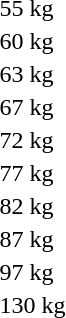<table>
<tr>
<td rowspan=2>55 kg</td>
<td rowspan=2></td>
<td rowspan=2></td>
<td></td>
</tr>
<tr>
<td></td>
</tr>
<tr>
<td rowspan=2>60 kg</td>
<td rowspan=2></td>
<td rowspan=2></td>
<td></td>
</tr>
<tr>
<td></td>
</tr>
<tr>
<td rowspan=2>63 kg</td>
<td rowspan=2></td>
<td rowspan=2></td>
<td></td>
</tr>
<tr>
<td></td>
</tr>
<tr>
<td rowspan=2>67 kg</td>
<td rowspan=2></td>
<td rowspan=2></td>
<td></td>
</tr>
<tr>
<td></td>
</tr>
<tr>
<td rowspan=2>72 kg</td>
<td rowspan=2></td>
<td rowspan=2></td>
<td></td>
</tr>
<tr>
<td></td>
</tr>
<tr>
<td rowspan=2>77 kg</td>
<td rowspan=2></td>
<td rowspan=2></td>
<td></td>
</tr>
<tr>
<td></td>
</tr>
<tr>
<td rowspan=2>82 kg</td>
<td rowspan=2></td>
<td rowspan=2></td>
<td></td>
</tr>
<tr>
<td></td>
</tr>
<tr>
<td rowspan=2>87 kg</td>
<td rowspan=2></td>
<td rowspan=2></td>
<td></td>
</tr>
<tr>
<td></td>
</tr>
<tr>
<td rowspan=2>97 kg</td>
<td rowspan=2></td>
<td rowspan=2></td>
<td></td>
</tr>
<tr>
<td></td>
</tr>
<tr>
<td rowspan=2>130 kg</td>
<td rowspan=2></td>
<td rowspan=2></td>
<td></td>
</tr>
<tr>
<td></td>
</tr>
<tr>
</tr>
</table>
